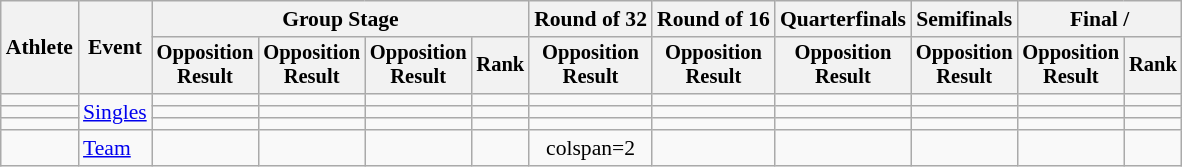<table class="wikitable" style="font-size:90%">
<tr>
<th rowspan=2>Athlete</th>
<th rowspan=2>Event</th>
<th colspan=4>Group Stage</th>
<th>Round of 32</th>
<th>Round of 16</th>
<th>Quarterfinals</th>
<th>Semifinals</th>
<th colspan=2>Final / </th>
</tr>
<tr style="font-size:95%">
<th>Opposition<br>Result</th>
<th>Opposition<br>Result</th>
<th>Opposition<br>Result</th>
<th>Rank</th>
<th>Opposition<br>Result</th>
<th>Opposition<br>Result</th>
<th>Opposition<br>Result</th>
<th>Opposition<br>Result</th>
<th>Opposition<br>Result</th>
<th>Rank</th>
</tr>
<tr align=center>
<td align=left></td>
<td align=left rowspan=3><a href='#'>Singles</a></td>
<td></td>
<td></td>
<td></td>
<td></td>
<td></td>
<td></td>
<td></td>
<td></td>
<td></td>
<td></td>
</tr>
<tr align=center>
<td align=left></td>
<td></td>
<td></td>
<td></td>
<td></td>
<td></td>
<td></td>
<td></td>
<td></td>
<td></td>
<td></td>
</tr>
<tr align=center>
<td align=left></td>
<td></td>
<td></td>
<td></td>
<td></td>
<td></td>
<td></td>
<td></td>
<td></td>
<td></td>
<td></td>
</tr>
<tr align=center>
<td align=left></td>
<td align=left><a href='#'>Team</a></td>
<td></td>
<td></td>
<td></td>
<td></td>
<td>colspan=2 </td>
<td></td>
<td></td>
<td></td>
<td></td>
</tr>
</table>
